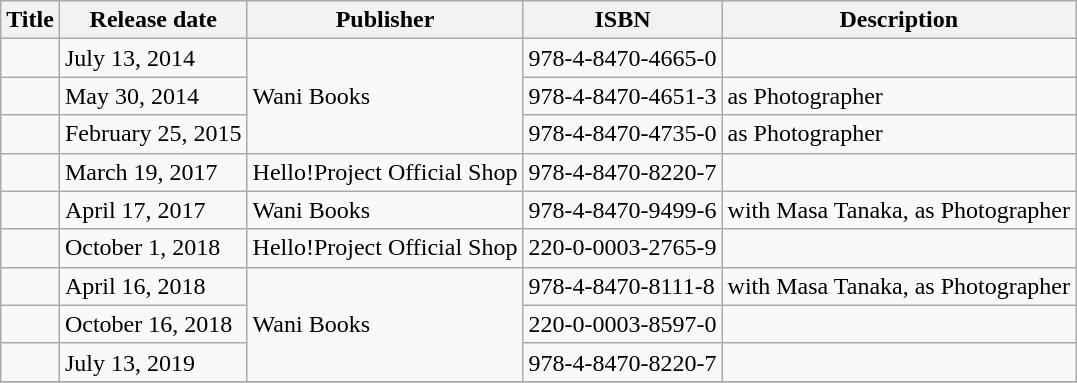<table class="wikitable">
<tr>
<th>Title</th>
<th>Release date</th>
<th>Publisher</th>
<th>ISBN</th>
<th>Description</th>
</tr>
<tr>
<td></td>
<td>July 13, 2014</td>
<td rowspan="3">Wani Books</td>
<td>978-4-8470-4665-0</td>
<td></td>
</tr>
<tr>
<td></td>
<td>May 30, 2014</td>
<td>978-4-8470-4651-3</td>
<td>as Photographer</td>
</tr>
<tr>
<td></td>
<td>February 25, 2015</td>
<td>978-4-8470-4735-0</td>
<td>as Photographer</td>
</tr>
<tr>
<td></td>
<td>March 19, 2017</td>
<td>Hello!Project Official Shop</td>
<td>978-4-8470-8220-7</td>
<td></td>
</tr>
<tr>
<td></td>
<td>April 17, 2017</td>
<td>Wani Books</td>
<td>978-4-8470-9499-6</td>
<td>with Masa Tanaka, as Photographer</td>
</tr>
<tr>
<td></td>
<td>October 1, 2018</td>
<td>Hello!Project Official Shop</td>
<td>220-0-0003-2765-9</td>
<td></td>
</tr>
<tr>
<td></td>
<td>April 16, 2018</td>
<td rowspan="3">Wani Books</td>
<td>978-4-8470-8111-8</td>
<td>with Masa Tanaka, as Photographer</td>
</tr>
<tr>
<td></td>
<td>October 16, 2018</td>
<td>220-0-0003-8597-0</td>
<td></td>
</tr>
<tr>
<td></td>
<td>July 13, 2019</td>
<td>978-4-8470-8220-7</td>
<td></td>
</tr>
<tr>
</tr>
</table>
